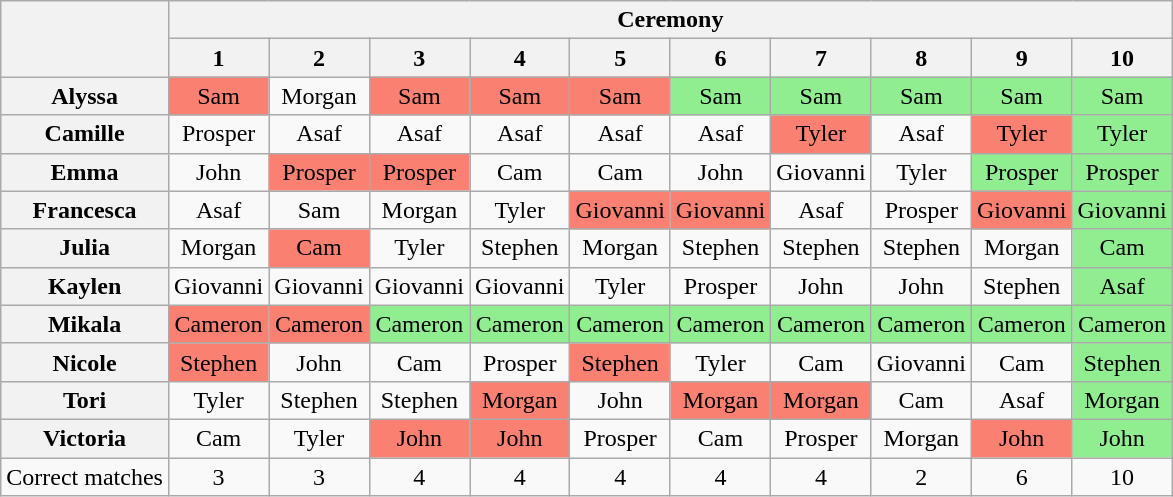<table class="wikitable" style="text-align:center;">
<tr>
<th rowspan="2"></th>
<th colspan="14" style="text-align:center;">Ceremony</th>
</tr>
<tr>
<th>1</th>
<th>2</th>
<th>3</th>
<th>4</th>
<th>5</th>
<th>6</th>
<th>7</th>
<th>8</th>
<th>9</th>
<th>10</th>
</tr>
<tr>
<th>Alyssa</th>
<td style="background:salmon">Sam</td>
<td>Morgan</td>
<td style="background:salmon">Sam</td>
<td style="background:salmon">Sam</td>
<td style="background:salmon">Sam</td>
<td style="background:lightgreen">Sam</td>
<td style="background:lightgreen">Sam</td>
<td style="background:lightgreen">Sam</td>
<td style="background:lightgreen">Sam</td>
<td style="background:lightgreen">Sam</td>
</tr>
<tr '>
<th>Camille</th>
<td>Prosper</td>
<td>Asaf</td>
<td>Asaf</td>
<td>Asaf</td>
<td>Asaf</td>
<td>Asaf</td>
<td style="background:salmon">Tyler</td>
<td>Asaf</td>
<td style="background:salmon">Tyler</td>
<td style="background:lightgreen">Tyler</td>
</tr>
<tr>
<th>Emma</th>
<td>John</td>
<td style="background:salmon">Prosper</td>
<td style="background:salmon">Prosper</td>
<td>Cam</td>
<td>Cam</td>
<td>John</td>
<td>Giovanni</td>
<td>Tyler</td>
<td style="background:lightgreen">Prosper</td>
<td style="background:lightgreen">Prosper</td>
</tr>
<tr>
<th>Francesca</th>
<td>Asaf</td>
<td>Sam</td>
<td>Morgan</td>
<td>Tyler</td>
<td style="background:salmon">Giovanni</td>
<td style="background:salmon">Giovanni</td>
<td>Asaf</td>
<td>Prosper</td>
<td style="background:salmon">Giovanni</td>
<td style="background:lightgreen">Giovanni</td>
</tr>
<tr>
<th>Julia</th>
<td>Morgan</td>
<td style="background:salmon">Cam</td>
<td>Tyler</td>
<td>Stephen</td>
<td>Morgan</td>
<td>Stephen</td>
<td>Stephen</td>
<td>Stephen</td>
<td>Morgan</td>
<td style="background:lightgreen">Cam</td>
</tr>
<tr>
<th>Kaylen</th>
<td>Giovanni</td>
<td>Giovanni</td>
<td>Giovanni</td>
<td>Giovanni</td>
<td>Tyler</td>
<td>Prosper</td>
<td>John</td>
<td>John</td>
<td>Stephen</td>
<td style="background:lightgreen">Asaf</td>
</tr>
<tr>
<th>Mikala</th>
<td style="background:salmon">Cameron</td>
<td style="background:salmon">Cameron</td>
<td style="background:lightgreen">Cameron</td>
<td style="background:lightgreen">Cameron</td>
<td style="background:lightgreen">Cameron</td>
<td style="background:lightgreen">Cameron</td>
<td style="background:lightgreen">Cameron</td>
<td style="background:lightgreen">Cameron</td>
<td style="background:lightgreen">Cameron</td>
<td style="background:lightgreen">Cameron</td>
</tr>
<tr>
<th>Nicole</th>
<td style="background:salmon">Stephen</td>
<td>John</td>
<td>Cam</td>
<td>Prosper</td>
<td style="background:salmon">Stephen</td>
<td>Tyler</td>
<td>Cam</td>
<td>Giovanni</td>
<td>Cam</td>
<td style="background:lightgreen">Stephen</td>
</tr>
<tr>
<th>Tori</th>
<td>Tyler</td>
<td>Stephen</td>
<td>Stephen</td>
<td style="background:salmon">Morgan</td>
<td>John</td>
<td style="background:salmon">Morgan</td>
<td style="background:salmon">Morgan</td>
<td>Cam</td>
<td>Asaf</td>
<td style="background:lightgreen">Morgan</td>
</tr>
<tr>
<th>Victoria</th>
<td>Cam</td>
<td>Tyler</td>
<td style="background:salmon">John</td>
<td style="background:salmon">John</td>
<td>Prosper</td>
<td>Cam</td>
<td>Prosper</td>
<td>Morgan</td>
<td style="background:salmon">John</td>
<td style="background:lightgreen">John</td>
</tr>
<tr>
<td>Correct matches</td>
<td>3</td>
<td>3</td>
<td>4</td>
<td>4</td>
<td>4</td>
<td>4</td>
<td>4</td>
<td>2</td>
<td>6</td>
<td>10</td>
</tr>
</table>
